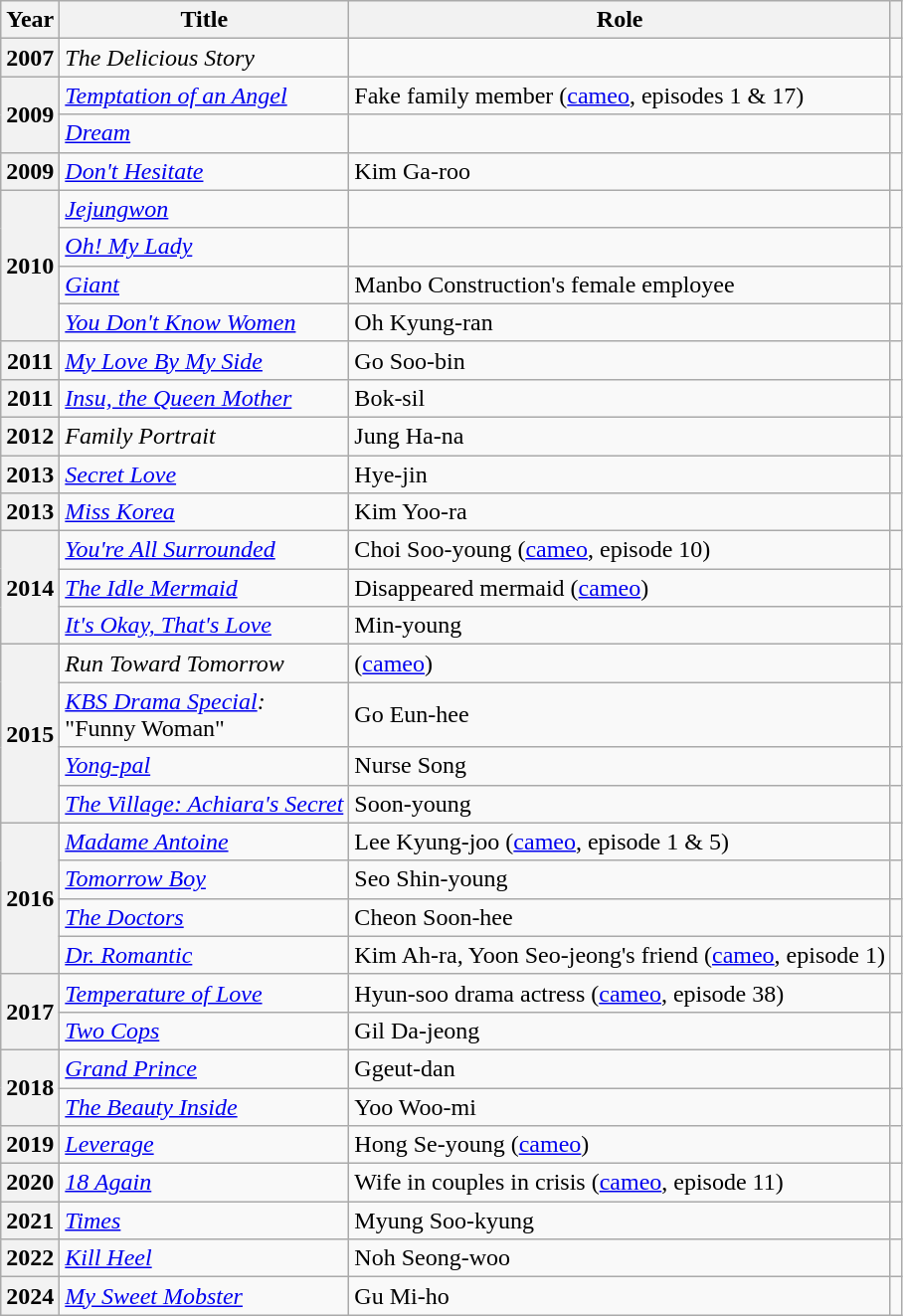<table class="wikitable plainrowheaders">
<tr>
<th scope="col">Year</th>
<th scope="col">Title</th>
<th scope="col">Role</th>
<th scope="col" class="unsortable"></th>
</tr>
<tr>
<th scope="row">2007</th>
<td><em>The Delicious Story</em></td>
<td></td>
<td style="text-align:center"></td>
</tr>
<tr>
<th scope="row" rowspan="2">2009</th>
<td><em><a href='#'>Temptation of an Angel</a></em></td>
<td>Fake family member (<a href='#'>cameo</a>, episodes 1 & 17)</td>
<td style="text-align:center"></td>
</tr>
<tr>
<td><em><a href='#'>Dream</a></em></td>
<td></td>
<td style="text-align:center"></td>
</tr>
<tr>
<th scope="row">2009</th>
<td><em><a href='#'>Don't Hesitate</a></em></td>
<td>Kim Ga-roo</td>
<td style="text-align:center"></td>
</tr>
<tr>
<th scope="row" rowspan="4">2010</th>
<td><em><a href='#'>Jejungwon</a></em></td>
<td></td>
<td style="text-align:center"></td>
</tr>
<tr>
<td><em><a href='#'>Oh! My Lady</a></em></td>
<td></td>
<td style="text-align:center"></td>
</tr>
<tr>
<td><em><a href='#'>Giant</a></em></td>
<td>Manbo Construction's female employee</td>
<td style="text-align:center"></td>
</tr>
<tr>
<td><em><a href='#'>You Don't Know Women</a></em></td>
<td>Oh Kyung-ran</td>
<td style="text-align:center"></td>
</tr>
<tr>
<th scope="row">2011</th>
<td><em><a href='#'>My Love By My Side</a></em></td>
<td>Go Soo-bin</td>
<td style="text-align:center"></td>
</tr>
<tr>
<th scope="row">2011</th>
<td><em><a href='#'>Insu, the Queen Mother</a></em></td>
<td>Bok-sil</td>
<td style="text-align:center"></td>
</tr>
<tr>
<th scope="row">2012</th>
<td><em>Family Portrait</em></td>
<td>Jung Ha-na</td>
<td style="text-align:center"></td>
</tr>
<tr>
<th scope="row">2013</th>
<td><em><a href='#'>Secret Love</a></em></td>
<td>Hye-jin</td>
<td style="text-align:center"></td>
</tr>
<tr>
<th scope="row">2013</th>
<td><em><a href='#'>Miss Korea</a></em></td>
<td>Kim Yoo-ra</td>
<td style="text-align:center"></td>
</tr>
<tr>
<th scope="row" rowspan="3">2014</th>
<td><em><a href='#'>You're All Surrounded</a></em></td>
<td>Choi Soo-young (<a href='#'>cameo</a>, episode 10)</td>
<td style="text-align:center"></td>
</tr>
<tr>
<td><em><a href='#'>The Idle Mermaid</a></em></td>
<td>Disappeared mermaid (<a href='#'>cameo</a>)</td>
<td style="text-align:center"></td>
</tr>
<tr>
<td><em><a href='#'>It's Okay, That's Love</a></em></td>
<td>Min-young</td>
<td style="text-align:center"></td>
</tr>
<tr>
<th scope="row" rowspan="4">2015</th>
<td><em>Run Toward Tomorrow</em></td>
<td>(<a href='#'>cameo</a>)</td>
<td style="text-align:center"></td>
</tr>
<tr>
<td><em><a href='#'>KBS Drama Special</a>:</em><br>"Funny Woman"</td>
<td>Go Eun-hee</td>
<td style="text-align:center"></td>
</tr>
<tr>
<td><em><a href='#'>Yong-pal</a></em></td>
<td>Nurse Song</td>
<td style="text-align:center"></td>
</tr>
<tr>
<td><em><a href='#'>The Village: Achiara's Secret</a></em></td>
<td>Soon-young</td>
<td style="text-align:center"></td>
</tr>
<tr>
<th scope="row" rowspan="4">2016</th>
<td><em><a href='#'>Madame Antoine</a></em></td>
<td>Lee Kyung-joo (<a href='#'>cameo</a>, episode 1 & 5)</td>
<td style="text-align:center"></td>
</tr>
<tr>
<td><em><a href='#'>Tomorrow Boy</a></em></td>
<td>Seo Shin-young</td>
<td style="text-align:center"></td>
</tr>
<tr>
<td><em><a href='#'>The Doctors</a></em></td>
<td>Cheon Soon-hee</td>
<td style="text-align:center"></td>
</tr>
<tr>
<td><em><a href='#'>Dr. Romantic</a></em></td>
<td>Kim Ah-ra, Yoon Seo-jeong's friend (<a href='#'>cameo</a>, episode 1)</td>
<td style="text-align:center"></td>
</tr>
<tr>
<th scope="row" rowspan="2">2017</th>
<td><em><a href='#'>Temperature of Love</a></em></td>
<td>Hyun-soo drama actress (<a href='#'>cameo</a>, episode 38)</td>
<td style="text-align:center"></td>
</tr>
<tr>
<td><em><a href='#'>Two Cops</a></em></td>
<td>Gil Da-jeong</td>
<td style="text-align:center"></td>
</tr>
<tr>
<th scope="row" rowspan="2">2018</th>
<td><em><a href='#'>Grand Prince</a></em></td>
<td>Ggeut-dan</td>
<td style="text-align:center"></td>
</tr>
<tr>
<td><em><a href='#'>The Beauty Inside</a></em></td>
<td>Yoo Woo-mi</td>
<td style="text-align:center"></td>
</tr>
<tr>
<th scope="row">2019</th>
<td><em><a href='#'>Leverage</a></em></td>
<td>Hong Se-young (<a href='#'>cameo</a>)</td>
<td style="text-align:center"></td>
</tr>
<tr>
<th scope="row">2020</th>
<td><em><a href='#'>18 Again</a></em></td>
<td>Wife in couples in crisis (<a href='#'>cameo</a>, episode 11)</td>
<td style="text-align:center"></td>
</tr>
<tr>
<th scope="row">2021</th>
<td><em><a href='#'>Times</a></em></td>
<td>Myung Soo-kyung</td>
<td style="text-align:center"></td>
</tr>
<tr>
<th scope="row">2022</th>
<td><em><a href='#'>Kill Heel</a></em></td>
<td>Noh Seong-woo</td>
<td style="text-align:center"></td>
</tr>
<tr>
<th scope="row">2024</th>
<td><em><a href='#'>My Sweet Mobster</a></em></td>
<td>Gu Mi-ho</td>
<td style="text-align:center"></td>
</tr>
</table>
